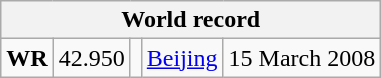<table class="wikitable">
<tr>
<th colspan=5>World record</th>
</tr>
<tr>
<td><strong>WR</strong></td>
<td>42.950</td>
<td></td>
<td> <a href='#'>Beijing</a></td>
<td>15 March 2008</td>
</tr>
</table>
